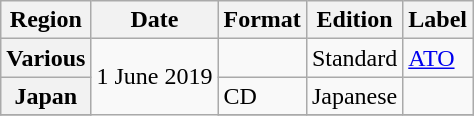<table class="wikitable plainrowheaders">
<tr>
<th scope="col">Region</th>
<th scope="col">Date</th>
<th scope="col">Format</th>
<th scope="col">Edition</th>
<th scope="col">Label</th>
</tr>
<tr>
<th scope="row" rowspan="1">Various</th>
<td rowspan="5">1 June 2019</td>
<td></td>
<td>Standard</td>
<td rowspan="1"><a href='#'>ATO</a></td>
</tr>
<tr>
<th scope="row">Japan</th>
<td>CD</td>
<td>Japanese</td>
<td></td>
</tr>
<tr>
</tr>
</table>
